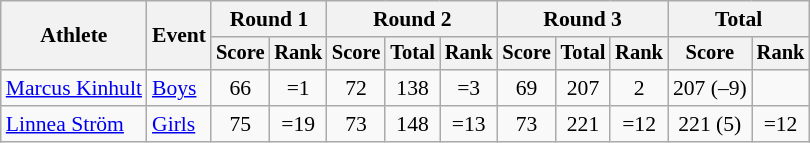<table class="wikitable" style="font-size:90%">
<tr>
<th rowspan="2">Athlete</th>
<th rowspan="2">Event</th>
<th colspan="2">Round 1</th>
<th colspan="3">Round 2</th>
<th colspan="3">Round 3</th>
<th colspan="2">Total</th>
</tr>
<tr style="font-size:95%">
<th>Score</th>
<th>Rank</th>
<th>Score</th>
<th>Total</th>
<th>Rank</th>
<th>Score</th>
<th>Total</th>
<th>Rank</th>
<th>Score</th>
<th>Rank</th>
</tr>
<tr align=center>
<td align=left><a href='#'>Marcus Kinhult</a></td>
<td align=left><a href='#'>Boys</a></td>
<td>66</td>
<td>=1</td>
<td>72</td>
<td>138</td>
<td>=3</td>
<td>69</td>
<td>207</td>
<td>2</td>
<td>207 (–9)</td>
<td></td>
</tr>
<tr align=center>
<td align=left><a href='#'>Linnea Ström</a></td>
<td align=left><a href='#'>Girls</a></td>
<td>75</td>
<td>=19</td>
<td>73</td>
<td>148</td>
<td>=13</td>
<td>73</td>
<td>221</td>
<td>=12</td>
<td>221 (5)</td>
<td>=12</td>
</tr>
</table>
